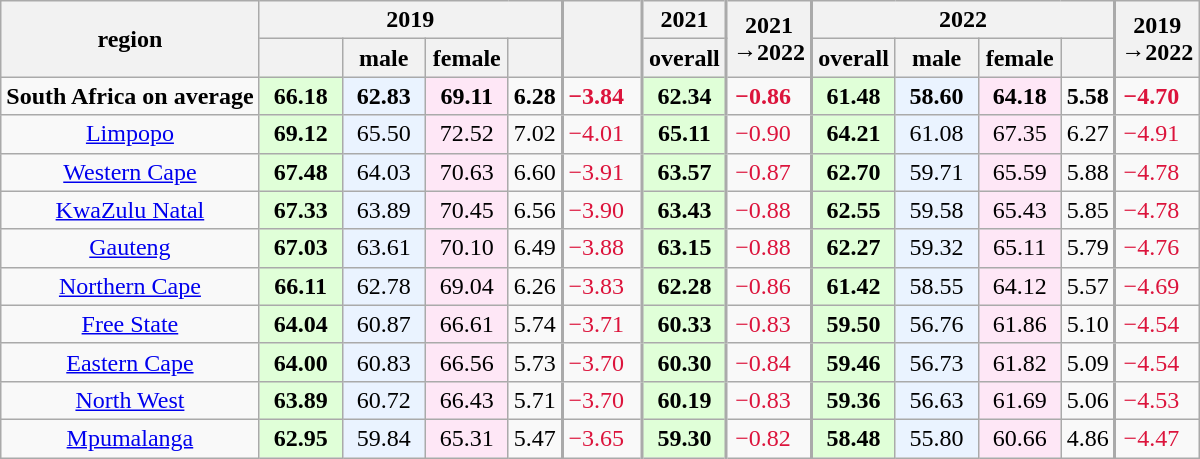<table class="wikitable sortable mw-datatable static-row-numbers sort-under col1left col6right col8right col13right" style="text-align:center;">
<tr>
<th rowspan=2 style="vertical-align:middle;">region</th>
<th colspan=4>2019</th>
<th rowspan=2 style="vertical-align:middle;border-left-width:2px;"></th>
<th style="border-left-width:2px;">2021</th>
<th rowspan=2 style="vertical-align:middle;border-left-width:2px;">2021<br>→2022</th>
<th colspan=4 style="border-left-width:2px;">2022</th>
<th rowspan=2 style="vertical-align:middle;border-left-width:2px;">2019<br>→2022</th>
</tr>
<tr>
<th style="vertical-align:middle;min-width:3em;"></th>
<th style="vertical-align:middle;min-width:3em;">male</th>
<th style="vertical-align:middle;min-width:3em;">female</th>
<th></th>
<th style="vertical-align:middle;min-width:3em;border-left-width:2px;">overall</th>
<th style="vertical-align:middle;min-width:3em;border-left-width:2px;">overall</th>
<th style="vertical-align:middle;min-width:3em;">male</th>
<th style="vertical-align:middle;min-width:3em;">female</th>
<th></th>
</tr>
<tr class=static-row-header>
<td><strong>South Africa on average</strong></td>
<td style="background:#e0ffd8;"><strong>66.18</strong></td>
<td style="background:#eaf3ff;"><strong>62.83</strong></td>
<td style="background:#fee7f6;"><strong>69.11</strong></td>
<td><strong>6.28</strong></td>
<td style="padding-right:1.5ex;color:crimson;border-left-width:2px;"><strong>−3.84</strong></td>
<td style="background:#e0ffd8;border-left-width:2px;"><strong>62.34</strong></td>
<td style="padding-right:1.5ex;color:crimson;border-left-width:2px;"><strong>−0.86</strong></td>
<td style="background:#e0ffd8;border-left-width:2px;"><strong>61.48</strong></td>
<td style="background:#eaf3ff;"><strong>58.60</strong></td>
<td style="background:#fee7f6;"><strong>64.18</strong></td>
<td><strong>5.58</strong></td>
<td style="padding-right:1.5ex;color:crimson;border-left-width:2px;"><strong>−4.70</strong></td>
</tr>
<tr>
<td><a href='#'>Limpopo</a></td>
<td style="background:#e0ffd8;"><strong>69.12</strong></td>
<td style="background:#eaf3ff;">65.50</td>
<td style="background:#fee7f6;">72.52</td>
<td>7.02</td>
<td style="padding-right:1.5ex;color:crimson;border-left-width:2px;">−4.01</td>
<td style="background:#e0ffd8;border-left-width:2px;"><strong>65.11</strong></td>
<td style="padding-right:1.5ex;color:crimson;border-left-width:2px;">−0.90</td>
<td style="background:#e0ffd8;border-left-width:2px;"><strong>64.21</strong></td>
<td style="background:#eaf3ff;">61.08</td>
<td style="background:#fee7f6;">67.35</td>
<td>6.27</td>
<td style="padding-right:1.5ex;color:crimson;border-left-width:2px;">−4.91</td>
</tr>
<tr>
<td><a href='#'>Western Cape</a></td>
<td style="background:#e0ffd8;"><strong>67.48</strong></td>
<td style="background:#eaf3ff;">64.03</td>
<td style="background:#fee7f6;">70.63</td>
<td>6.60</td>
<td style="padding-right:1.5ex;color:crimson;border-left-width:2px;">−3.91</td>
<td style="background:#e0ffd8;border-left-width:2px;"><strong>63.57</strong></td>
<td style="padding-right:1.5ex;color:crimson;border-left-width:2px;">−0.87</td>
<td style="background:#e0ffd8;border-left-width:2px;"><strong>62.70</strong></td>
<td style="background:#eaf3ff;">59.71</td>
<td style="background:#fee7f6;">65.59</td>
<td>5.88</td>
<td style="padding-right:1.5ex;color:crimson;border-left-width:2px;">−4.78</td>
</tr>
<tr>
<td><a href='#'>KwaZulu Natal</a></td>
<td style="background:#e0ffd8;"><strong>67.33</strong></td>
<td style="background:#eaf3ff;">63.89</td>
<td style="background:#fee7f6;">70.45</td>
<td>6.56</td>
<td style="padding-right:1.5ex;color:crimson;border-left-width:2px;">−3.90</td>
<td style="background:#e0ffd8;border-left-width:2px;"><strong>63.43</strong></td>
<td style="padding-right:1.5ex;color:crimson;border-left-width:2px;">−0.88</td>
<td style="background:#e0ffd8;border-left-width:2px;"><strong>62.55</strong></td>
<td style="background:#eaf3ff;">59.58</td>
<td style="background:#fee7f6;">65.43</td>
<td>5.85</td>
<td style="padding-right:1.5ex;color:crimson;border-left-width:2px;">−4.78</td>
</tr>
<tr>
<td><a href='#'>Gauteng</a></td>
<td style="background:#e0ffd8;"><strong>67.03</strong></td>
<td style="background:#eaf3ff;">63.61</td>
<td style="background:#fee7f6;">70.10</td>
<td>6.49</td>
<td style="padding-right:1.5ex;color:crimson;border-left-width:2px;">−3.88</td>
<td style="background:#e0ffd8;border-left-width:2px;"><strong>63.15</strong></td>
<td style="padding-right:1.5ex;color:crimson;border-left-width:2px;">−0.88</td>
<td style="background:#e0ffd8;border-left-width:2px;"><strong>62.27</strong></td>
<td style="background:#eaf3ff;">59.32</td>
<td style="background:#fee7f6;">65.11</td>
<td>5.79</td>
<td style="padding-right:1.5ex;color:crimson;border-left-width:2px;">−4.76</td>
</tr>
<tr>
<td><a href='#'>Northern Cape</a></td>
<td style="background:#e0ffd8;"><strong>66.11</strong></td>
<td style="background:#eaf3ff;">62.78</td>
<td style="background:#fee7f6;">69.04</td>
<td>6.26</td>
<td style="padding-right:1.5ex;color:crimson;border-left-width:2px;">−3.83</td>
<td style="background:#e0ffd8;border-left-width:2px;"><strong>62.28</strong></td>
<td style="padding-right:1.5ex;color:crimson;border-left-width:2px;">−0.86</td>
<td style="background:#e0ffd8;border-left-width:2px;"><strong>61.42</strong></td>
<td style="background:#eaf3ff;">58.55</td>
<td style="background:#fee7f6;">64.12</td>
<td>5.57</td>
<td style="padding-right:1.5ex;color:crimson;border-left-width:2px;">−4.69</td>
</tr>
<tr>
<td><a href='#'>Free State</a></td>
<td style="background:#e0ffd8;"><strong>64.04</strong></td>
<td style="background:#eaf3ff;">60.87</td>
<td style="background:#fee7f6;">66.61</td>
<td>5.74</td>
<td style="padding-right:1.5ex;color:crimson;border-left-width:2px;">−3.71</td>
<td style="background:#e0ffd8;border-left-width:2px;"><strong>60.33</strong></td>
<td style="padding-right:1.5ex;color:crimson;border-left-width:2px;">−0.83</td>
<td style="background:#e0ffd8;border-left-width:2px;"><strong>59.50</strong></td>
<td style="background:#eaf3ff;">56.76</td>
<td style="background:#fee7f6;">61.86</td>
<td>5.10</td>
<td style="padding-right:1.5ex;color:crimson;border-left-width:2px;">−4.54</td>
</tr>
<tr>
<td><a href='#'>Eastern Cape</a></td>
<td style="background:#e0ffd8;"><strong>64.00</strong></td>
<td style="background:#eaf3ff;">60.83</td>
<td style="background:#fee7f6;">66.56</td>
<td>5.73</td>
<td style="padding-right:1.5ex;color:crimson;border-left-width:2px;">−3.70</td>
<td style="background:#e0ffd8;border-left-width:2px;"><strong>60.30</strong></td>
<td style="padding-right:1.5ex;color:crimson;border-left-width:2px;">−0.84</td>
<td style="background:#e0ffd8;border-left-width:2px;"><strong>59.46</strong></td>
<td style="background:#eaf3ff;">56.73</td>
<td style="background:#fee7f6;">61.82</td>
<td>5.09</td>
<td style="padding-right:1.5ex;color:crimson;border-left-width:2px;">−4.54</td>
</tr>
<tr>
<td><a href='#'>North West</a></td>
<td style="background:#e0ffd8;"><strong>63.89</strong></td>
<td style="background:#eaf3ff;">60.72</td>
<td style="background:#fee7f6;">66.43</td>
<td>5.71</td>
<td style="padding-right:1.5ex;color:crimson;border-left-width:2px;">−3.70</td>
<td style="background:#e0ffd8;border-left-width:2px;"><strong>60.19</strong></td>
<td style="padding-right:1.5ex;color:crimson;border-left-width:2px;">−0.83</td>
<td style="background:#e0ffd8;border-left-width:2px;"><strong>59.36</strong></td>
<td style="background:#eaf3ff;">56.63</td>
<td style="background:#fee7f6;">61.69</td>
<td>5.06</td>
<td style="padding-right:1.5ex;color:crimson;border-left-width:2px;">−4.53</td>
</tr>
<tr>
<td><a href='#'>Mpumalanga</a></td>
<td style="background:#e0ffd8;"><strong>62.95</strong></td>
<td style="background:#eaf3ff;">59.84</td>
<td style="background:#fee7f6;">65.31</td>
<td>5.47</td>
<td style="padding-right:1.5ex;color:crimson;border-left-width:2px;">−3.65</td>
<td style="background:#e0ffd8;border-left-width:2px;"><strong>59.30</strong></td>
<td style="padding-right:1.5ex;color:crimson;border-left-width:2px;">−0.82</td>
<td style="background:#e0ffd8;border-left-width:2px;"><strong>58.48</strong></td>
<td style="background:#eaf3ff;">55.80</td>
<td style="background:#fee7f6;">60.66</td>
<td>4.86</td>
<td style="padding-right:1.5ex;color:crimson;border-left-width:2px;">−4.47</td>
</tr>
</table>
